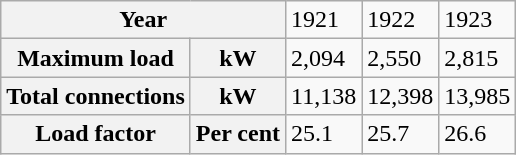<table class="wikitable">
<tr>
<th colspan="2">Year</th>
<td>1921</td>
<td>1922</td>
<td>1923</td>
</tr>
<tr>
<th>Maximum  load</th>
<th>kW</th>
<td>2,094</td>
<td>2,550</td>
<td>2,815</td>
</tr>
<tr>
<th>Total  connections</th>
<th>kW</th>
<td>11,138</td>
<td>12,398</td>
<td>13,985</td>
</tr>
<tr>
<th>Load  factor</th>
<th>Per  cent</th>
<td>25.1</td>
<td>25.7</td>
<td>26.6</td>
</tr>
</table>
